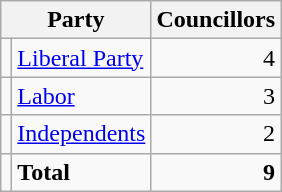<table class="wikitable">
<tr>
<th colspan="2">Party</th>
<th>Councillors</th>
</tr>
<tr>
<td></td>
<td><a href='#'>Liberal Party</a></td>
<td align=right>4</td>
</tr>
<tr>
<td></td>
<td><a href='#'>Labor</a></td>
<td align=right>3</td>
</tr>
<tr>
<td></td>
<td><a href='#'>Independents</a></td>
<td align=right>2</td>
</tr>
<tr>
<td></td>
<td><strong>Total</strong></td>
<td align=right><strong>9</strong></td>
</tr>
</table>
